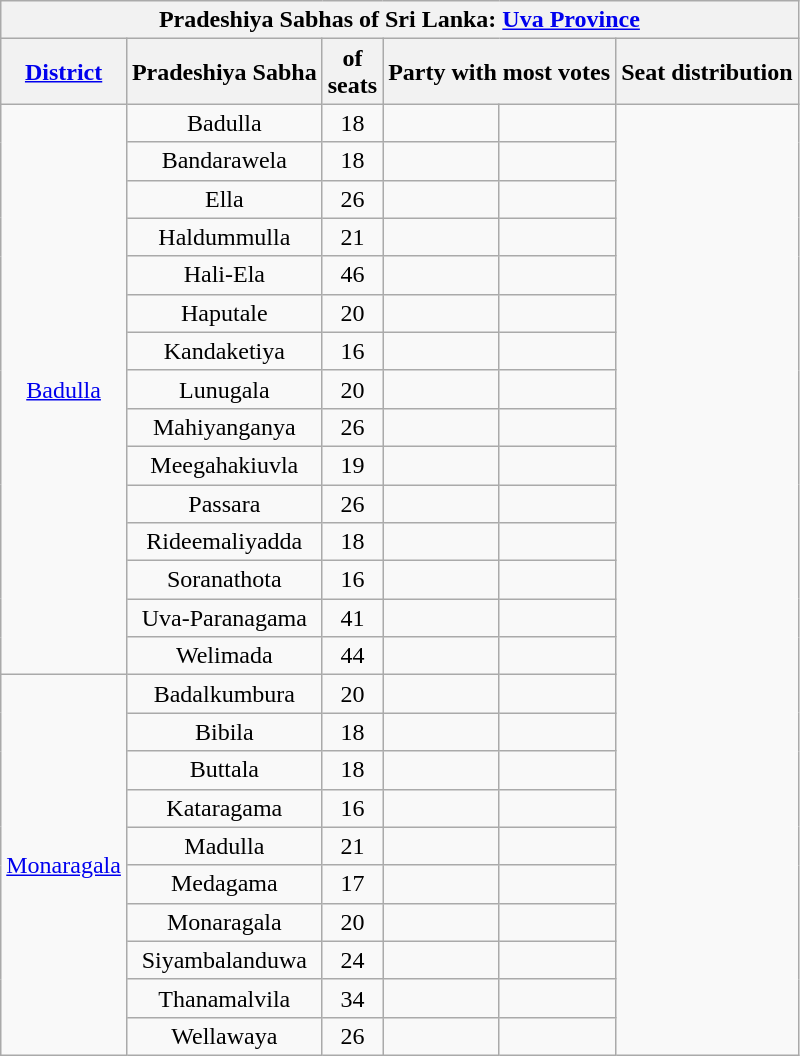<table class="wikitable sortable sticky-header-multi mw-collapsible mw-collapsed" style="font-size:100%; text-align:center">
<tr>
<th colspan=6>Pradeshiya Sabhas of Sri Lanka: <a href='#'>Uva Province</a></th>
</tr>
<tr>
<th><a href='#'>District</a></th>
<th>Pradeshiya Sabha</th>
<th> of<br>seats</th>
<th colspan=2>Party with most votes</th>
<th class="unsortable">Seat distribution</th>
</tr>
<tr>
<td rowspan=15><a href='#'>Badulla</a></td>
<td>Badulla</td>
<td>18</td>
<td></td>
<td></td>
</tr>
<tr>
<td>Bandarawela</td>
<td>18</td>
<td></td>
<td></td>
</tr>
<tr>
<td>Ella</td>
<td>26</td>
<td></td>
<td></td>
</tr>
<tr>
<td>Haldummulla</td>
<td>21</td>
<td></td>
<td></td>
</tr>
<tr>
<td>Hali-Ela</td>
<td>46</td>
<td></td>
<td></td>
</tr>
<tr>
<td>Haputale</td>
<td>20</td>
<td></td>
<td></td>
</tr>
<tr>
<td>Kandaketiya</td>
<td>16</td>
<td></td>
<td></td>
</tr>
<tr>
<td>Lunugala</td>
<td>20</td>
<td></td>
<td></td>
</tr>
<tr>
<td>Mahiyanganya</td>
<td>26</td>
<td></td>
<td></td>
</tr>
<tr>
<td>Meegahakiuvla</td>
<td>19</td>
<td></td>
<td></td>
</tr>
<tr>
<td>Passara</td>
<td>26</td>
<td></td>
<td></td>
</tr>
<tr>
<td>Rideemaliyadda</td>
<td>18</td>
<td></td>
<td></td>
</tr>
<tr>
<td>Soranathota</td>
<td>16</td>
<td></td>
<td></td>
</tr>
<tr>
<td>Uva-Paranagama</td>
<td>41</td>
<td></td>
<td></td>
</tr>
<tr>
<td>Welimada</td>
<td>44</td>
<td></td>
<td></td>
</tr>
<tr>
<td rowspan=10><a href='#'>Monaragala</a></td>
<td>Badalkumbura</td>
<td>20</td>
<td></td>
<td></td>
</tr>
<tr>
<td>Bibila</td>
<td>18</td>
<td></td>
<td></td>
</tr>
<tr>
<td>Buttala</td>
<td>18</td>
<td></td>
<td></td>
</tr>
<tr>
<td>Kataragama</td>
<td>16</td>
<td></td>
<td></td>
</tr>
<tr>
<td>Madulla</td>
<td>21</td>
<td></td>
<td></td>
</tr>
<tr>
<td>Medagama</td>
<td>17</td>
<td></td>
<td></td>
</tr>
<tr>
<td>Monaragala</td>
<td>20</td>
<td></td>
<td></td>
</tr>
<tr>
<td>Siyambalanduwa</td>
<td>24</td>
<td></td>
<td></td>
</tr>
<tr>
<td>Thanamalvila</td>
<td>34</td>
<td></td>
<td></td>
</tr>
<tr>
<td>Wellawaya</td>
<td>26</td>
<td></td>
<td></td>
</tr>
</table>
